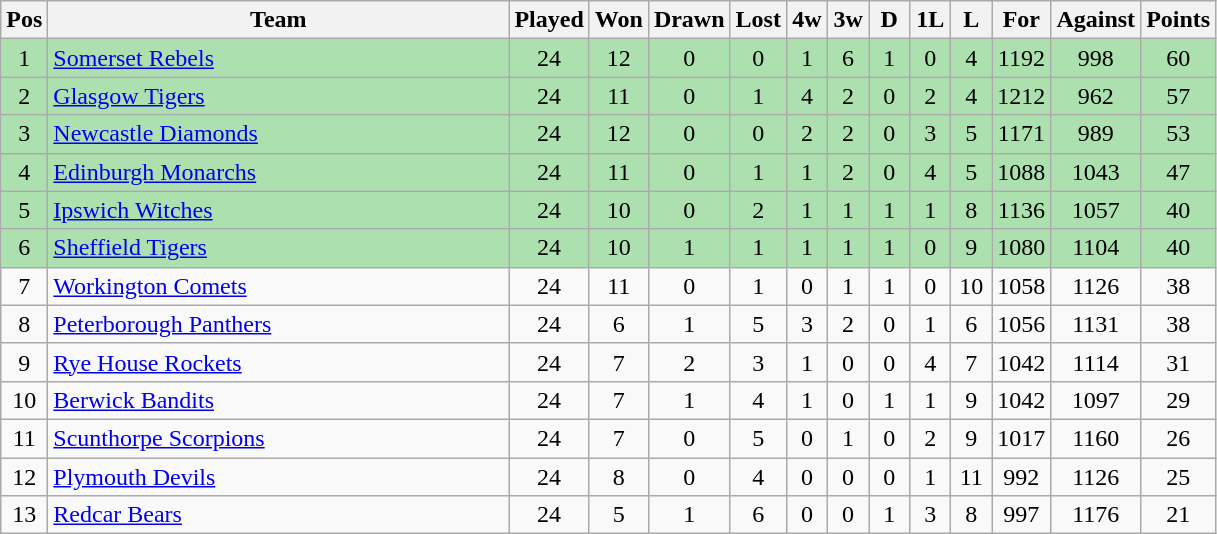<table class="wikitable" style="font-size: 100%">
<tr>
<th width=20>Pos</th>
<th width=300>Team</th>
<th width=20>Played</th>
<th width=20>Won</th>
<th width=20>Drawn</th>
<th width=20>Lost</th>
<th width=20>4w</th>
<th width=20>3w</th>
<th width=20>D</th>
<th width=20>1L</th>
<th width=20>L</th>
<th width=20>For</th>
<th width=20>Against</th>
<th width=20>Points</th>
</tr>
<tr align=center style="background:#ACE1AF">
<td>1</td>
<td align="left"><a href='#'>Somerset Rebels</a></td>
<td>24</td>
<td>12</td>
<td>0</td>
<td>0</td>
<td>1</td>
<td>6</td>
<td>1</td>
<td>0</td>
<td>4</td>
<td>1192</td>
<td>998</td>
<td>60</td>
</tr>
<tr align=center style="background:#ACE1AF">
<td>2</td>
<td align="left"><a href='#'>Glasgow Tigers</a></td>
<td>24</td>
<td>11</td>
<td>0</td>
<td>1</td>
<td>4</td>
<td>2</td>
<td>0</td>
<td>2</td>
<td>4</td>
<td>1212</td>
<td>962</td>
<td>57</td>
</tr>
<tr align=center style="background:#ACE1AF">
<td>3</td>
<td align="left"><a href='#'>Newcastle Diamonds</a></td>
<td>24</td>
<td>12</td>
<td>0</td>
<td>0</td>
<td>2</td>
<td>2</td>
<td>0</td>
<td>3</td>
<td>5</td>
<td>1171</td>
<td>989</td>
<td>53</td>
</tr>
<tr align=center style="background:#ACE1AF">
<td>4</td>
<td align="left"><a href='#'>Edinburgh Monarchs</a></td>
<td>24</td>
<td>11</td>
<td>0</td>
<td>1</td>
<td>1</td>
<td>2</td>
<td>0</td>
<td>4</td>
<td>5</td>
<td>1088</td>
<td>1043</td>
<td>47</td>
</tr>
<tr align=center style="background:#ACE1AF">
<td>5</td>
<td align="left"><a href='#'>Ipswich Witches</a></td>
<td>24</td>
<td>10</td>
<td>0</td>
<td>2</td>
<td>1</td>
<td>1</td>
<td>1</td>
<td>1</td>
<td>8</td>
<td>1136</td>
<td>1057</td>
<td>40</td>
</tr>
<tr align=center style="background:#ACE1AF">
<td>6</td>
<td align="left"><a href='#'>Sheffield Tigers</a></td>
<td>24</td>
<td>10</td>
<td>1</td>
<td>1</td>
<td>1</td>
<td>1</td>
<td>1</td>
<td>0</td>
<td>9</td>
<td>1080</td>
<td>1104</td>
<td>40</td>
</tr>
<tr align=center>
<td>7</td>
<td align="left"><a href='#'>Workington Comets</a></td>
<td>24</td>
<td>11</td>
<td>0</td>
<td>1</td>
<td>0</td>
<td>1</td>
<td>1</td>
<td>0</td>
<td>10</td>
<td>1058</td>
<td>1126</td>
<td>38</td>
</tr>
<tr align=center>
<td>8</td>
<td align="left"><a href='#'>Peterborough Panthers</a></td>
<td>24</td>
<td>6</td>
<td>1</td>
<td>5</td>
<td>3</td>
<td>2</td>
<td>0</td>
<td>1</td>
<td>6</td>
<td>1056</td>
<td>1131</td>
<td>38</td>
</tr>
<tr align=center>
<td>9</td>
<td align="left"><a href='#'>Rye House Rockets</a></td>
<td>24</td>
<td>7</td>
<td>2</td>
<td>3</td>
<td>1</td>
<td>0</td>
<td>0</td>
<td>4</td>
<td>7</td>
<td>1042</td>
<td>1114</td>
<td>31</td>
</tr>
<tr align=center>
<td>10</td>
<td align="left"><a href='#'>Berwick Bandits</a></td>
<td>24</td>
<td>7</td>
<td>1</td>
<td>4</td>
<td>1</td>
<td>0</td>
<td>1</td>
<td>1</td>
<td>9</td>
<td>1042</td>
<td>1097</td>
<td>29</td>
</tr>
<tr align=center>
<td>11</td>
<td align="left"><a href='#'>Scunthorpe Scorpions</a></td>
<td>24</td>
<td>7</td>
<td>0</td>
<td>5</td>
<td>0</td>
<td>1</td>
<td>0</td>
<td>2</td>
<td>9</td>
<td>1017</td>
<td>1160</td>
<td>26</td>
</tr>
<tr align=center>
<td>12</td>
<td align="left"><a href='#'>Plymouth Devils</a></td>
<td>24</td>
<td>8</td>
<td>0</td>
<td>4</td>
<td>0</td>
<td>0</td>
<td>0</td>
<td>1</td>
<td>11</td>
<td>992</td>
<td>1126</td>
<td>25</td>
</tr>
<tr align=center>
<td>13</td>
<td align="left"><a href='#'>Redcar Bears</a></td>
<td>24</td>
<td>5</td>
<td>1</td>
<td>6</td>
<td>0</td>
<td>0</td>
<td>1</td>
<td>3</td>
<td>8</td>
<td>997</td>
<td>1176</td>
<td>21</td>
</tr>
</table>
